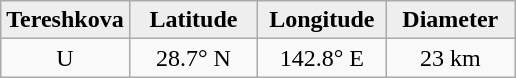<table class="wikitable">
<tr>
<th width="25%" style="background:#eeeeee;">Tereshkova</th>
<th width="25%" style="background:#eeeeee;">Latitude</th>
<th width="25%" style="background:#eeeeee;">Longitude</th>
<th width="25%" style="background:#eeeeee;">Diameter</th>
</tr>
<tr>
<td align="center">U</td>
<td align="center">28.7° N</td>
<td align="center">142.8° E</td>
<td align="center">23 km</td>
</tr>
</table>
